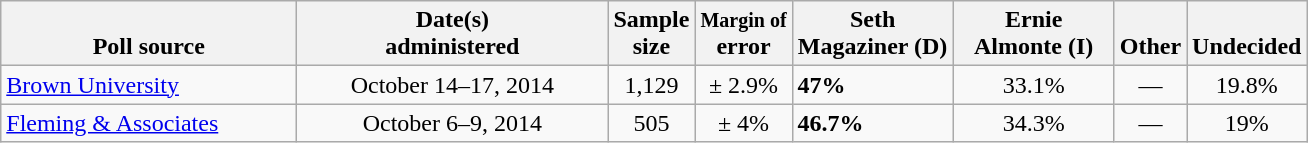<table class="wikitable">
<tr valign= bottom>
<th style="width:190px;">Poll source</th>
<th style="width:200px;">Date(s)<br>administered</th>
<th class=small>Sample<br>size</th>
<th><small>Margin of</small><br>error</th>
<th style="width:100px;">Seth<br>Magaziner (D)</th>
<th style="width:100px;">Ernie<br>Almonte (I)</th>
<th style="width:40px;">Other</th>
<th style="width:40px;">Undecided</th>
</tr>
<tr>
<td><a href='#'>Brown University</a></td>
<td align=center>October 14–17, 2014</td>
<td align=center>1,129</td>
<td align=center>± 2.9%</td>
<td><strong>47%</strong></td>
<td align=center>33.1%</td>
<td align=center>—</td>
<td align=center>19.8%</td>
</tr>
<tr>
<td><a href='#'>Fleming & Associates</a></td>
<td align=center>October 6–9, 2014</td>
<td align=center>505</td>
<td align=center>± 4%</td>
<td><strong>46.7%</strong></td>
<td align=center>34.3%</td>
<td align=center>—</td>
<td align=center>19%</td>
</tr>
</table>
